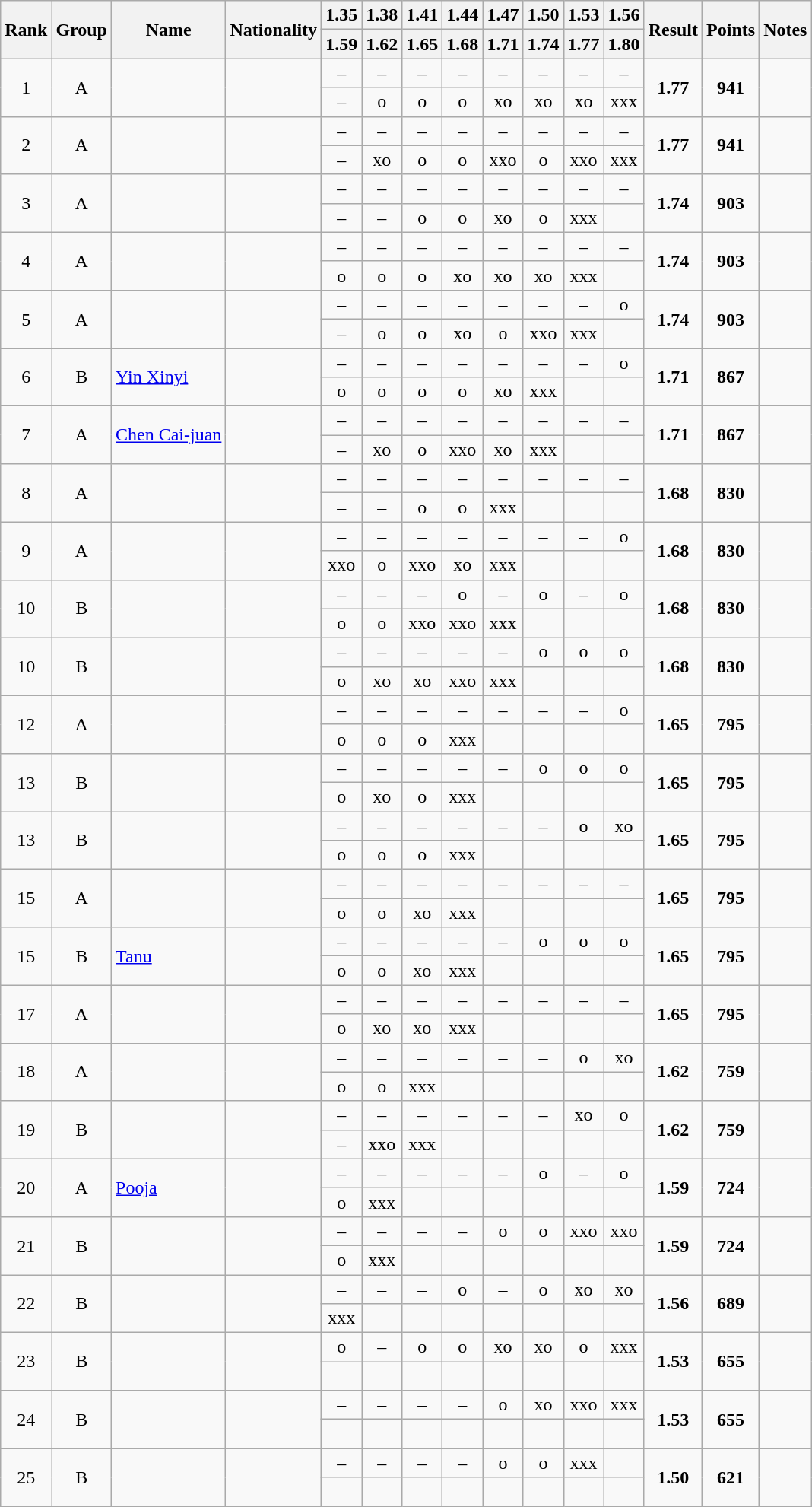<table class="wikitable sortable" style="text-align:center">
<tr>
<th rowspan=2>Rank</th>
<th rowspan=2>Group</th>
<th rowspan=2>Name</th>
<th rowspan=2>Nationality</th>
<th>1.35</th>
<th>1.38</th>
<th>1.41</th>
<th>1.44</th>
<th>1.47</th>
<th>1.50</th>
<th>1.53</th>
<th>1.56</th>
<th rowspan=2>Result</th>
<th rowspan=2>Points</th>
<th rowspan=2>Notes</th>
</tr>
<tr>
<th class=unsortable>1.59</th>
<th class=unsortable>1.62</th>
<th class=unsortable>1.65</th>
<th class=unsortable>1.68</th>
<th class=unsortable>1.71</th>
<th class=unsortable>1.74</th>
<th class=unsortable>1.77</th>
<th class=unsortable>1.80</th>
</tr>
<tr>
<td rowspan=2>1</td>
<td rowspan=2>A</td>
<td rowspan=2 align=left></td>
<td rowspan=2 align=left></td>
<td>–</td>
<td>–</td>
<td>–</td>
<td>–</td>
<td>–</td>
<td>–</td>
<td>–</td>
<td>–</td>
<td rowspan=2><strong>1.77</strong></td>
<td rowspan=2><strong>941</strong></td>
<td rowspan=2></td>
</tr>
<tr>
<td>–</td>
<td>o</td>
<td>o</td>
<td>o</td>
<td>xo</td>
<td>xo</td>
<td>xo</td>
<td>xxx</td>
</tr>
<tr>
<td rowspan=2>2</td>
<td rowspan=2>A</td>
<td rowspan=2 align=left></td>
<td rowspan=2 align=left></td>
<td>–</td>
<td>–</td>
<td>–</td>
<td>–</td>
<td>–</td>
<td>–</td>
<td>–</td>
<td>–</td>
<td rowspan=2><strong>1.77</strong></td>
<td rowspan=2><strong>941</strong></td>
<td rowspan=2></td>
</tr>
<tr>
<td>–</td>
<td>xo</td>
<td>o</td>
<td>o</td>
<td>xxo</td>
<td>o</td>
<td>xxo</td>
<td>xxx</td>
</tr>
<tr>
<td rowspan=2>3</td>
<td rowspan=2>A</td>
<td rowspan=2 align=left></td>
<td rowspan=2 align=left></td>
<td>–</td>
<td>–</td>
<td>–</td>
<td>–</td>
<td>–</td>
<td>–</td>
<td>–</td>
<td>–</td>
<td rowspan=2><strong>1.74</strong></td>
<td rowspan=2><strong>903</strong></td>
<td rowspan=2></td>
</tr>
<tr>
<td>–</td>
<td>–</td>
<td>o</td>
<td>o</td>
<td>xo</td>
<td>o</td>
<td>xxx</td>
<td></td>
</tr>
<tr>
<td rowspan=2>4</td>
<td rowspan=2>A</td>
<td rowspan=2 align=left></td>
<td rowspan=2 align=left></td>
<td>–</td>
<td>–</td>
<td>–</td>
<td>–</td>
<td>–</td>
<td>–</td>
<td>–</td>
<td>–</td>
<td rowspan=2><strong>1.74</strong></td>
<td rowspan=2><strong>903</strong></td>
<td rowspan=2></td>
</tr>
<tr>
<td>o</td>
<td>o</td>
<td>o</td>
<td>xo</td>
<td>xo</td>
<td>xo</td>
<td>xxx</td>
<td></td>
</tr>
<tr>
<td rowspan=2>5</td>
<td rowspan=2>A</td>
<td rowspan=2 align=left></td>
<td rowspan=2 align=left></td>
<td>–</td>
<td>–</td>
<td>–</td>
<td>–</td>
<td>–</td>
<td>–</td>
<td>–</td>
<td>o</td>
<td rowspan=2><strong>1.74</strong></td>
<td rowspan=2><strong>903</strong></td>
<td rowspan=2></td>
</tr>
<tr>
<td>–</td>
<td>o</td>
<td>o</td>
<td>xo</td>
<td>o</td>
<td>xxo</td>
<td>xxx</td>
<td></td>
</tr>
<tr>
<td rowspan=2>6</td>
<td rowspan=2>B</td>
<td rowspan=2 align=left><a href='#'>Yin Xinyi</a></td>
<td rowspan=2 align=left></td>
<td>–</td>
<td>–</td>
<td>–</td>
<td>–</td>
<td>–</td>
<td>–</td>
<td>–</td>
<td>o</td>
<td rowspan=2><strong>1.71</strong></td>
<td rowspan=2><strong>867</strong></td>
<td rowspan=2></td>
</tr>
<tr>
<td>o</td>
<td>o</td>
<td>o</td>
<td>o</td>
<td>xo</td>
<td>xxx</td>
<td></td>
<td></td>
</tr>
<tr>
<td rowspan=2>7</td>
<td rowspan=2>A</td>
<td rowspan=2 align=left><a href='#'>Chen Cai-juan</a></td>
<td rowspan=2 align=left></td>
<td>–</td>
<td>–</td>
<td>–</td>
<td>–</td>
<td>–</td>
<td>–</td>
<td>–</td>
<td>–</td>
<td rowspan=2><strong>1.71</strong></td>
<td rowspan=2><strong>867</strong></td>
<td rowspan=2></td>
</tr>
<tr>
<td>–</td>
<td>xo</td>
<td>o</td>
<td>xxo</td>
<td>xo</td>
<td>xxx</td>
<td></td>
<td></td>
</tr>
<tr>
<td rowspan=2>8</td>
<td rowspan=2>A</td>
<td rowspan=2 align=left></td>
<td rowspan=2 align=left></td>
<td>–</td>
<td>–</td>
<td>–</td>
<td>–</td>
<td>–</td>
<td>–</td>
<td>–</td>
<td>–</td>
<td rowspan=2><strong>1.68</strong></td>
<td rowspan=2><strong>830</strong></td>
<td rowspan=2></td>
</tr>
<tr>
<td>–</td>
<td>–</td>
<td>o</td>
<td>o</td>
<td>xxx</td>
<td></td>
<td></td>
<td></td>
</tr>
<tr>
<td rowspan=2>9</td>
<td rowspan=2>A</td>
<td rowspan=2 align=left></td>
<td rowspan=2 align=left></td>
<td>–</td>
<td>–</td>
<td>–</td>
<td>–</td>
<td>–</td>
<td>–</td>
<td>–</td>
<td>o</td>
<td rowspan=2><strong>1.68</strong></td>
<td rowspan=2><strong>830</strong></td>
<td rowspan=2></td>
</tr>
<tr>
<td>xxo</td>
<td>o</td>
<td>xxo</td>
<td>xo</td>
<td>xxx</td>
<td></td>
<td></td>
<td></td>
</tr>
<tr>
<td rowspan=2>10</td>
<td rowspan=2>B</td>
<td rowspan=2 align=left></td>
<td rowspan=2 align=left></td>
<td>–</td>
<td>–</td>
<td>–</td>
<td>o</td>
<td>–</td>
<td>o</td>
<td>–</td>
<td>o</td>
<td rowspan=2><strong>1.68</strong></td>
<td rowspan=2><strong>830</strong></td>
<td rowspan=2></td>
</tr>
<tr>
<td>o</td>
<td>o</td>
<td>xxo</td>
<td>xxo</td>
<td>xxx</td>
<td></td>
<td></td>
<td></td>
</tr>
<tr>
<td rowspan=2>10</td>
<td rowspan=2>B</td>
<td rowspan=2 align=left></td>
<td rowspan=2 align=left></td>
<td>–</td>
<td>–</td>
<td>–</td>
<td>–</td>
<td>–</td>
<td>o</td>
<td>o</td>
<td>o</td>
<td rowspan=2><strong>1.68</strong></td>
<td rowspan=2><strong>830</strong></td>
<td rowspan=2></td>
</tr>
<tr>
<td>o</td>
<td>xo</td>
<td>xo</td>
<td>xxo</td>
<td>xxx</td>
<td></td>
<td></td>
<td></td>
</tr>
<tr>
<td rowspan=2>12</td>
<td rowspan=2>A</td>
<td rowspan=2 align=left></td>
<td rowspan=2 align=left></td>
<td>–</td>
<td>–</td>
<td>–</td>
<td>–</td>
<td>–</td>
<td>–</td>
<td>–</td>
<td>o</td>
<td rowspan=2><strong>1.65</strong></td>
<td rowspan=2><strong>795</strong></td>
<td rowspan=2></td>
</tr>
<tr>
<td>o</td>
<td>o</td>
<td>o</td>
<td>xxx</td>
<td></td>
<td></td>
<td></td>
<td></td>
</tr>
<tr>
<td rowspan=2>13</td>
<td rowspan=2>B</td>
<td rowspan=2 align=left></td>
<td rowspan=2 align=left></td>
<td>–</td>
<td>–</td>
<td>–</td>
<td>–</td>
<td>–</td>
<td>o</td>
<td>o</td>
<td>o</td>
<td rowspan=2><strong>1.65</strong></td>
<td rowspan=2><strong>795</strong></td>
<td rowspan=2></td>
</tr>
<tr>
<td>o</td>
<td>xo</td>
<td>o</td>
<td>xxx</td>
<td></td>
<td></td>
<td></td>
<td></td>
</tr>
<tr>
<td rowspan=2>13</td>
<td rowspan=2>B</td>
<td rowspan=2 align=left></td>
<td rowspan=2 align=left></td>
<td>–</td>
<td>–</td>
<td>–</td>
<td>–</td>
<td>–</td>
<td>–</td>
<td>o</td>
<td>xo</td>
<td rowspan=2><strong>1.65</strong></td>
<td rowspan=2><strong>795</strong></td>
<td rowspan=2></td>
</tr>
<tr>
<td>o</td>
<td>o</td>
<td>o</td>
<td>xxx</td>
<td></td>
<td></td>
<td></td>
<td></td>
</tr>
<tr>
<td rowspan=2>15</td>
<td rowspan=2>A</td>
<td rowspan=2 align=left></td>
<td rowspan=2 align=left></td>
<td>–</td>
<td>–</td>
<td>–</td>
<td>–</td>
<td>–</td>
<td>–</td>
<td>–</td>
<td>–</td>
<td rowspan=2><strong>1.65</strong></td>
<td rowspan=2><strong>795</strong></td>
<td rowspan=2></td>
</tr>
<tr>
<td>o</td>
<td>o</td>
<td>xo</td>
<td>xxx</td>
<td></td>
<td></td>
<td></td>
<td></td>
</tr>
<tr>
<td rowspan=2>15</td>
<td rowspan=2>B</td>
<td rowspan=2 align=left><a href='#'>Tanu</a></td>
<td rowspan=2 align=left></td>
<td>–</td>
<td>–</td>
<td>–</td>
<td>–</td>
<td>–</td>
<td>o</td>
<td>o</td>
<td>o</td>
<td rowspan=2><strong>1.65</strong></td>
<td rowspan=2><strong>795</strong></td>
<td rowspan=2></td>
</tr>
<tr>
<td>o</td>
<td>o</td>
<td>xo</td>
<td>xxx</td>
<td></td>
<td></td>
<td></td>
<td></td>
</tr>
<tr>
<td rowspan=2>17</td>
<td rowspan=2>A</td>
<td rowspan=2 align=left></td>
<td rowspan=2 align=left></td>
<td>–</td>
<td>–</td>
<td>–</td>
<td>–</td>
<td>–</td>
<td>–</td>
<td>–</td>
<td>–</td>
<td rowspan=2><strong>1.65</strong></td>
<td rowspan=2><strong>795</strong></td>
<td rowspan=2></td>
</tr>
<tr>
<td>o</td>
<td>xo</td>
<td>xo</td>
<td>xxx</td>
<td></td>
<td></td>
<td></td>
<td></td>
</tr>
<tr>
<td rowspan=2>18</td>
<td rowspan=2>A</td>
<td rowspan=2 align=left></td>
<td rowspan=2 align=left></td>
<td>–</td>
<td>–</td>
<td>–</td>
<td>–</td>
<td>–</td>
<td>–</td>
<td>o</td>
<td>xo</td>
<td rowspan=2><strong>1.62</strong></td>
<td rowspan=2><strong>759</strong></td>
<td rowspan=2></td>
</tr>
<tr>
<td>o</td>
<td>o</td>
<td>xxx</td>
<td></td>
<td></td>
<td></td>
<td></td>
<td></td>
</tr>
<tr>
<td rowspan=2>19</td>
<td rowspan=2>B</td>
<td rowspan=2 align=left></td>
<td rowspan=2 align=left></td>
<td>–</td>
<td>–</td>
<td>–</td>
<td>–</td>
<td>–</td>
<td>–</td>
<td>xo</td>
<td>o</td>
<td rowspan=2><strong>1.62</strong></td>
<td rowspan=2><strong>759</strong></td>
<td rowspan=2></td>
</tr>
<tr>
<td>–</td>
<td>xxo</td>
<td>xxx</td>
<td></td>
<td></td>
<td></td>
<td></td>
<td></td>
</tr>
<tr>
<td rowspan=2>20</td>
<td rowspan=2>A</td>
<td rowspan=2 align=left><a href='#'>Pooja</a></td>
<td rowspan=2 align=left></td>
<td>–</td>
<td>–</td>
<td>–</td>
<td>–</td>
<td>–</td>
<td>o</td>
<td>–</td>
<td>o</td>
<td rowspan=2><strong>1.59</strong></td>
<td rowspan=2><strong>724</strong></td>
<td rowspan=2></td>
</tr>
<tr>
<td>o</td>
<td>xxx</td>
<td></td>
<td></td>
<td></td>
<td></td>
<td></td>
<td></td>
</tr>
<tr>
<td rowspan=2>21</td>
<td rowspan=2>B</td>
<td rowspan=2 align=left></td>
<td rowspan=2 align=left></td>
<td>–</td>
<td>–</td>
<td>–</td>
<td>–</td>
<td>o</td>
<td>o</td>
<td>xxo</td>
<td>xxo</td>
<td rowspan=2><strong>1.59</strong></td>
<td rowspan=2><strong>724</strong></td>
<td rowspan=2></td>
</tr>
<tr>
<td>o</td>
<td>xxx</td>
<td></td>
<td></td>
<td></td>
<td></td>
<td></td>
<td></td>
</tr>
<tr>
<td rowspan=2>22</td>
<td rowspan=2>B</td>
<td rowspan=2 align=left></td>
<td rowspan=2 align=left></td>
<td>–</td>
<td>–</td>
<td>–</td>
<td>o</td>
<td>–</td>
<td>o</td>
<td>xo</td>
<td>xo</td>
<td rowspan=2><strong>1.56</strong></td>
<td rowspan=2><strong>689</strong></td>
<td rowspan=2></td>
</tr>
<tr>
<td>xxx</td>
<td></td>
<td></td>
<td></td>
<td></td>
<td></td>
<td></td>
<td></td>
</tr>
<tr>
<td rowspan=2>23</td>
<td rowspan=2>B</td>
<td rowspan=2 align=left></td>
<td rowspan=2 align=left></td>
<td>o</td>
<td>–</td>
<td>o</td>
<td>o</td>
<td>xo</td>
<td>xo</td>
<td>o</td>
<td>xxx</td>
<td rowspan=2><strong>1.53</strong></td>
<td rowspan=2><strong>655</strong></td>
<td rowspan=2></td>
</tr>
<tr>
<td> </td>
<td></td>
<td></td>
<td></td>
<td></td>
<td></td>
<td></td>
<td></td>
</tr>
<tr>
<td rowspan=2>24</td>
<td rowspan=2>B</td>
<td rowspan=2 align=left></td>
<td rowspan=2 align=left></td>
<td>–</td>
<td>–</td>
<td>–</td>
<td>–</td>
<td>o</td>
<td>xo</td>
<td>xxo</td>
<td>xxx</td>
<td rowspan=2><strong>1.53</strong></td>
<td rowspan=2><strong>655</strong></td>
<td rowspan=2></td>
</tr>
<tr>
<td> </td>
<td></td>
<td></td>
<td></td>
<td></td>
<td></td>
<td></td>
<td></td>
</tr>
<tr>
<td rowspan=2>25</td>
<td rowspan=2>B</td>
<td rowspan=2 align=left></td>
<td rowspan=2 align=left></td>
<td>–</td>
<td>–</td>
<td>–</td>
<td>–</td>
<td>o</td>
<td>o</td>
<td>xxx</td>
<td></td>
<td rowspan=2><strong>1.50</strong></td>
<td rowspan=2><strong>621</strong></td>
<td rowspan=2></td>
</tr>
<tr>
<td> </td>
<td></td>
<td></td>
<td></td>
<td></td>
<td></td>
<td></td>
<td></td>
</tr>
</table>
